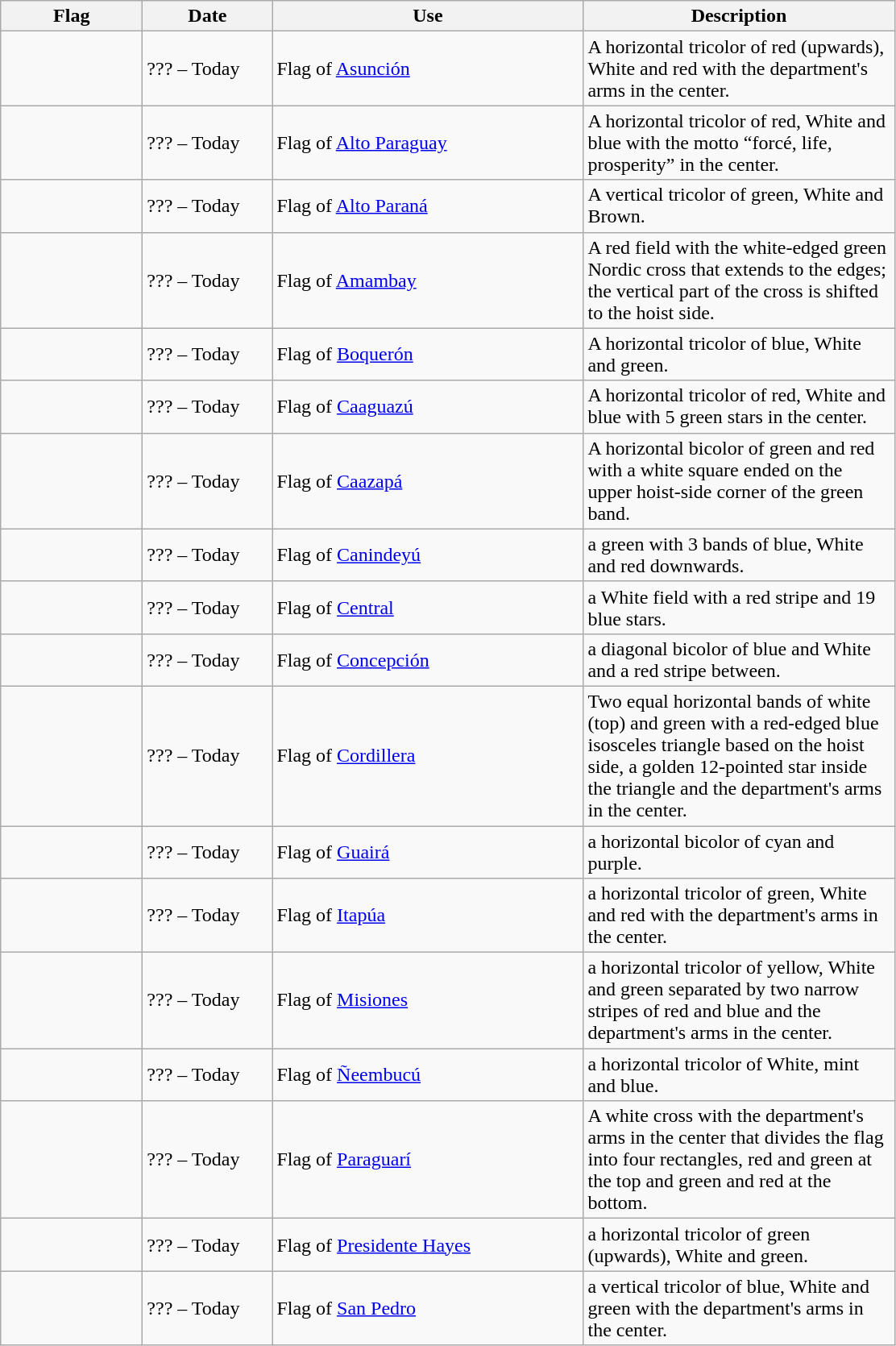<table class="wikitable">
<tr>
<th style="width:110px;">Flag</th>
<th style="width:100px;">Date</th>
<th style="width:250px;">Use</th>
<th style="width:250px;">Description</th>
</tr>
<tr>
<td></td>
<td>??? – Today</td>
<td>Flag of <a href='#'>Asunción</a></td>
<td>A horizontal tricolor of red (upwards), White and red with the department's arms in the center.</td>
</tr>
<tr>
<td></td>
<td>??? – Today</td>
<td>Flag of <a href='#'>Alto Paraguay</a></td>
<td>A horizontal tricolor of red, White and blue with the motto “forcé, life, prosperity” in the center.</td>
</tr>
<tr>
<td></td>
<td>??? – Today</td>
<td>Flag of <a href='#'>Alto Paraná</a></td>
<td>A vertical tricolor of green, White and Brown.</td>
</tr>
<tr>
<td></td>
<td>??? – Today</td>
<td>Flag of <a href='#'>Amambay</a></td>
<td>A red field with the white-edged green Nordic cross that extends to the edges; the vertical part of the cross is shifted to the hoist side.</td>
</tr>
<tr>
<td></td>
<td>??? – Today</td>
<td>Flag of <a href='#'>Boquerón</a></td>
<td>A horizontal tricolor of blue, White and green.</td>
</tr>
<tr>
<td></td>
<td>??? – Today</td>
<td>Flag of <a href='#'>Caaguazú</a></td>
<td>A horizontal tricolor of red, White and blue with 5 green stars in the center.</td>
</tr>
<tr>
<td></td>
<td>??? – Today</td>
<td>Flag of <a href='#'>Caazapá</a></td>
<td>A horizontal bicolor of green and red with a white square ended on the upper hoist-side corner of the green band.</td>
</tr>
<tr>
<td></td>
<td>??? – Today</td>
<td>Flag of <a href='#'>Canindeyú</a></td>
<td>a green with 3 bands of blue, White and red downwards.</td>
</tr>
<tr>
<td></td>
<td>??? – Today</td>
<td>Flag of <a href='#'>Central</a></td>
<td>a White field with a red stripe and 19 blue stars.</td>
</tr>
<tr>
<td></td>
<td>??? – Today</td>
<td>Flag of <a href='#'>Concepción</a></td>
<td>a diagonal bicolor of blue and White and a red stripe between.</td>
</tr>
<tr>
<td></td>
<td>??? – Today</td>
<td>Flag of <a href='#'>Cordillera</a></td>
<td>Two equal horizontal bands of white (top) and green with a red-edged blue isosceles triangle based on the hoist side, a golden 12-pointed star inside the triangle and the department's arms in the center.</td>
</tr>
<tr>
<td></td>
<td>??? – Today</td>
<td>Flag of <a href='#'>Guairá</a></td>
<td>a horizontal bicolor of cyan and purple.</td>
</tr>
<tr>
<td></td>
<td>??? – Today</td>
<td>Flag of <a href='#'>Itapúa</a></td>
<td>a horizontal tricolor of green, White and red with the department's arms in the center.</td>
</tr>
<tr>
<td></td>
<td>??? – Today</td>
<td>Flag of <a href='#'>Misiones</a></td>
<td>a horizontal tricolor of yellow, White and green separated by two narrow stripes of red and blue and the department's arms in the center.</td>
</tr>
<tr>
<td></td>
<td>??? – Today</td>
<td>Flag of <a href='#'>Ñeembucú</a></td>
<td>a horizontal tricolor of White, mint and blue.</td>
</tr>
<tr>
<td></td>
<td>??? – Today</td>
<td>Flag of <a href='#'>Paraguarí</a></td>
<td>A white cross with the department's arms in the center that divides the flag into four rectangles, red and green at the top and green and red at the bottom.</td>
</tr>
<tr>
<td></td>
<td>??? – Today</td>
<td>Flag of <a href='#'>Presidente Hayes</a></td>
<td>a horizontal tricolor of green (upwards), White and green.</td>
</tr>
<tr>
<td></td>
<td>??? – Today</td>
<td>Flag of <a href='#'>San Pedro</a></td>
<td>a vertical tricolor of blue, White and green with the department's arms in the center.</td>
</tr>
</table>
